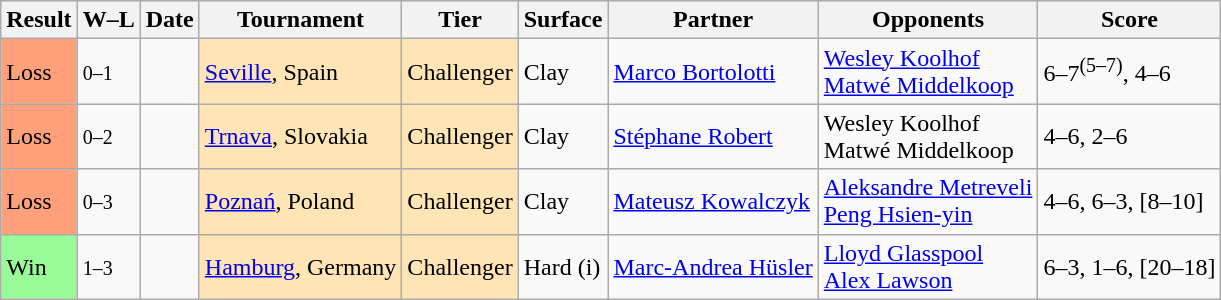<table class="sortable wikitable">
<tr>
<th>Result</th>
<th class="unsortable">W–L</th>
<th>Date</th>
<th>Tournament</th>
<th>Tier</th>
<th>Surface</th>
<th>Partner</th>
<th>Opponents</th>
<th class="unsortable">Score</th>
</tr>
<tr>
<td bgcolor=ffa07a>Loss</td>
<td><small>0–1</small></td>
<td><a href='#'></a></td>
<td style="background:moccasin;"><a href='#'>Seville</a>, Spain</td>
<td style="background:moccasin;">Challenger</td>
<td>Clay</td>
<td> <a href='#'>Marco Bortolotti</a></td>
<td> <a href='#'>Wesley Koolhof</a><br> <a href='#'>Matwé Middelkoop</a></td>
<td>6–7<sup>(5–7)</sup>, 4–6</td>
</tr>
<tr>
<td bgcolor=ffa07a>Loss</td>
<td><small>0–2</small></td>
<td><a href='#'></a></td>
<td style="background:moccasin;"><a href='#'>Trnava</a>, Slovakia</td>
<td style="background:moccasin;">Challenger</td>
<td>Clay</td>
<td> <a href='#'>Stéphane Robert</a></td>
<td> Wesley Koolhof<br> Matwé Middelkoop</td>
<td>4–6, 2–6</td>
</tr>
<tr>
<td bgcolor=ffa07a>Loss</td>
<td><small>0–3</small></td>
<td><a href='#'></a></td>
<td style="background:moccasin;"><a href='#'>Poznań</a>, Poland</td>
<td style="background:moccasin;">Challenger</td>
<td>Clay</td>
<td> <a href='#'>Mateusz Kowalczyk</a></td>
<td> <a href='#'>Aleksandre Metreveli</a><br> <a href='#'>Peng Hsien-yin</a></td>
<td>4–6, 6–3, [8–10]</td>
</tr>
<tr>
<td bgcolor=98fb98>Win</td>
<td><small>1–3</small></td>
<td><a href='#'></a></td>
<td style="background:moccasin;"><a href='#'>Hamburg</a>, Germany</td>
<td style="background:moccasin;">Challenger</td>
<td>Hard (i)</td>
<td> <a href='#'>Marc-Andrea Hüsler</a></td>
<td> <a href='#'>Lloyd Glasspool</a><br> <a href='#'>Alex Lawson</a></td>
<td>6–3, 1–6, [20–18]</td>
</tr>
</table>
